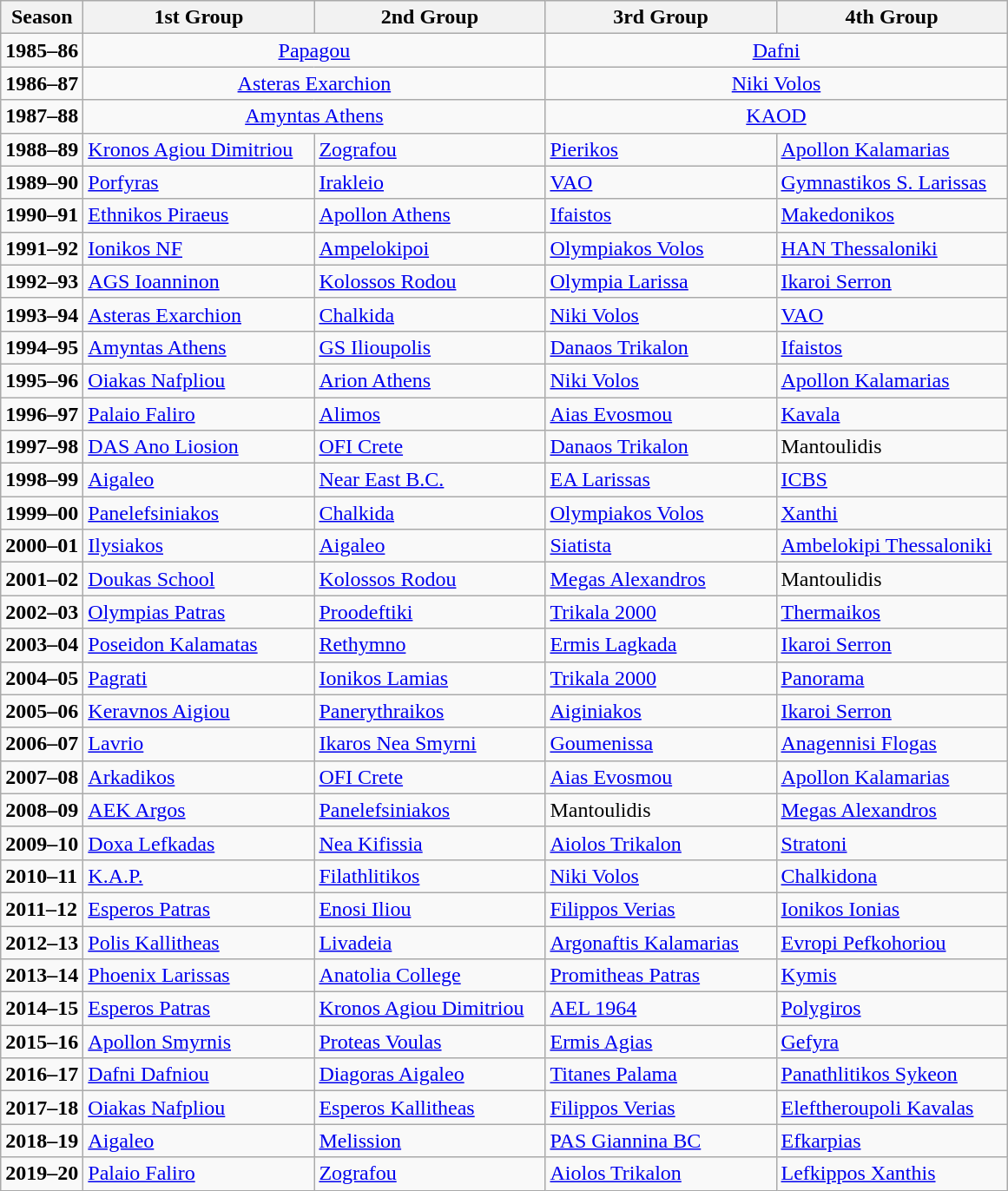<table class="wikitable">
<tr>
<th>Season</th>
<th width="170">1st Group</th>
<th width="170">2nd Group</th>
<th width="170">3rd Group</th>
<th width="170">4th Group</th>
</tr>
<tr>
<td><strong>1985–86</strong></td>
<td colspan="2" align="center"><a href='#'>Papagou</a></td>
<td colspan="2" align="center"><a href='#'>Dafni</a></td>
</tr>
<tr>
<td><strong>1986–87</strong></td>
<td colspan="2" align="center"><a href='#'>Asteras Exarchion</a></td>
<td colspan="2" align="center"><a href='#'>Niki Volos</a></td>
</tr>
<tr>
<td><strong>1987–88</strong></td>
<td colspan="2" align="center"><a href='#'>Amyntas Athens</a></td>
<td colspan="2" align="center"><a href='#'>KAOD</a></td>
</tr>
<tr>
<td><strong>1988–89</strong></td>
<td><a href='#'>Kronos Agiou Dimitriou</a></td>
<td><a href='#'>Zografou</a></td>
<td><a href='#'>Pierikos</a></td>
<td><a href='#'>Apollon Kalamarias</a></td>
</tr>
<tr>
<td><strong>1989–90</strong></td>
<td><a href='#'>Porfyras</a></td>
<td><a href='#'>Irakleio</a></td>
<td><a href='#'>VAO</a></td>
<td><a href='#'>Gymnastikos S. Larissas</a></td>
</tr>
<tr>
<td><strong>1990–91</strong></td>
<td><a href='#'>Ethnikos Piraeus</a></td>
<td><a href='#'>Apollon Athens</a></td>
<td><a href='#'>Ifaistos</a></td>
<td><a href='#'>Makedonikos</a></td>
</tr>
<tr>
<td><strong>1991–92 </strong></td>
<td><a href='#'>Ionikos NF</a></td>
<td><a href='#'>Ampelokipoi</a></td>
<td><a href='#'>Olympiakos Volos</a></td>
<td><a href='#'>HAN Thessaloniki</a></td>
</tr>
<tr>
<td><strong>1992–93</strong></td>
<td><a href='#'>AGS Ioanninon</a></td>
<td><a href='#'>Kolossos Rodou</a></td>
<td><a href='#'>Olympia Larissa</a></td>
<td><a href='#'>Ikaroi Serron</a></td>
</tr>
<tr>
<td><strong>1993–94</strong></td>
<td><a href='#'>Asteras Exarchion</a></td>
<td><a href='#'>Chalkida</a></td>
<td><a href='#'>Niki Volos</a></td>
<td><a href='#'>VAO</a></td>
</tr>
<tr>
<td><strong>1994–95</strong></td>
<td><a href='#'>Amyntas Athens</a></td>
<td><a href='#'>GS Ilioupolis</a></td>
<td><a href='#'>Danaos Trikalon</a></td>
<td><a href='#'>Ifaistos</a></td>
</tr>
<tr>
<td><strong>1995–96</strong></td>
<td><a href='#'>Oiakas Nafpliou</a></td>
<td><a href='#'>Arion Athens</a></td>
<td><a href='#'>Niki Volos</a></td>
<td><a href='#'>Apollon Kalamarias</a></td>
</tr>
<tr>
<td><strong>1996–97</strong></td>
<td><a href='#'>Palaio Faliro</a></td>
<td><a href='#'>Alimos</a></td>
<td><a href='#'>Aias Evosmou</a></td>
<td><a href='#'>Kavala</a></td>
</tr>
<tr>
<td><strong>1997–98</strong></td>
<td><a href='#'>DAS Ano Liosion</a></td>
<td><a href='#'>OFI Crete</a></td>
<td><a href='#'>Danaos Trikalon</a></td>
<td>Mantoulidis</td>
</tr>
<tr>
<td><strong>1998–99</strong></td>
<td><a href='#'>Aigaleo</a></td>
<td><a href='#'>Near East B.C.</a></td>
<td><a href='#'>EA Larissas</a></td>
<td><a href='#'>ICBS</a></td>
</tr>
<tr>
<td><strong>1999–00</strong></td>
<td><a href='#'>Panelefsiniakos</a></td>
<td><a href='#'>Chalkida</a></td>
<td><a href='#'>Olympiakos Volos</a></td>
<td><a href='#'>Xanthi</a></td>
</tr>
<tr>
<td><strong>2000–01</strong></td>
<td><a href='#'>Ilysiakos</a></td>
<td><a href='#'>Aigaleo</a></td>
<td><a href='#'>Siatista</a></td>
<td><a href='#'>Ambelokipi Thessaloniki</a></td>
</tr>
<tr>
<td><strong>2001–02</strong></td>
<td><a href='#'>Doukas School</a></td>
<td><a href='#'>Kolossos Rodou</a></td>
<td><a href='#'>Megas Alexandros</a></td>
<td>Mantoulidis</td>
</tr>
<tr>
<td><strong>2002–03</strong></td>
<td><a href='#'>Olympias Patras</a></td>
<td><a href='#'>Proodeftiki</a></td>
<td><a href='#'>Trikala 2000</a></td>
<td><a href='#'>Thermaikos</a></td>
</tr>
<tr>
<td><strong>2003–04</strong></td>
<td><a href='#'>Poseidon Kalamatas</a></td>
<td><a href='#'>Rethymno</a></td>
<td><a href='#'>Ermis Lagkada</a></td>
<td><a href='#'>Ikaroi Serron</a></td>
</tr>
<tr>
<td><strong>2004–05</strong></td>
<td><a href='#'>Pagrati</a></td>
<td><a href='#'>Ionikos Lamias</a></td>
<td><a href='#'>Trikala 2000</a></td>
<td><a href='#'>Panorama</a></td>
</tr>
<tr>
<td><strong>2005–06</strong></td>
<td><a href='#'>Keravnos Aigiou</a></td>
<td><a href='#'>Panerythraikos</a></td>
<td><a href='#'>Aiginiakos</a></td>
<td><a href='#'>Ikaroi Serron</a></td>
</tr>
<tr>
<td><strong>2006–07</strong></td>
<td><a href='#'>Lavrio</a></td>
<td><a href='#'>Ikaros Nea Smyrni</a></td>
<td><a href='#'>Goumenissa</a></td>
<td><a href='#'>Anagennisi Flogas</a></td>
</tr>
<tr>
<td><strong>2007–08</strong></td>
<td><a href='#'>Arkadikos</a></td>
<td><a href='#'>OFI Crete</a></td>
<td><a href='#'>Aias Evosmou</a></td>
<td><a href='#'>Apollon Kalamarias</a></td>
</tr>
<tr>
<td><strong>2008–09</strong></td>
<td><a href='#'>AEK Argos</a></td>
<td><a href='#'>Panelefsiniakos</a></td>
<td>Mantoulidis</td>
<td><a href='#'>Megas Alexandros</a></td>
</tr>
<tr>
<td><strong>2009–10</strong></td>
<td><a href='#'>Doxa Lefkadas</a></td>
<td><a href='#'>Nea Kifissia</a></td>
<td><a href='#'>Aiolos Trikalon</a></td>
<td><a href='#'>Stratoni</a></td>
</tr>
<tr>
<td><strong>2010–11</strong></td>
<td><a href='#'>K.A.P.</a></td>
<td><a href='#'>Filathlitikos</a></td>
<td><a href='#'>Niki Volos</a></td>
<td><a href='#'>Chalkidona</a></td>
</tr>
<tr>
<td><strong>2011–12</strong></td>
<td><a href='#'>Esperos Patras</a></td>
<td><a href='#'>Enosi Iliou</a></td>
<td><a href='#'>Filippos Verias</a></td>
<td><a href='#'>Ionikos Ionias</a></td>
</tr>
<tr>
<td><strong>2012–13</strong></td>
<td><a href='#'>Polis Kallitheas</a></td>
<td><a href='#'>Livadeia</a></td>
<td><a href='#'>Argonaftis Kalamarias</a></td>
<td><a href='#'>Evropi Pefkohoriou</a></td>
</tr>
<tr>
<td><strong>2013–14</strong></td>
<td><a href='#'>Phoenix Larissas</a></td>
<td><a href='#'>Anatolia College</a></td>
<td><a href='#'>Promitheas Patras</a></td>
<td><a href='#'>Kymis</a></td>
</tr>
<tr>
<td><strong>2014–15</strong></td>
<td><a href='#'>Esperos Patras</a></td>
<td><a href='#'>Kronos Agiou Dimitriou</a></td>
<td><a href='#'>AEL 1964</a></td>
<td><a href='#'>Polygiros</a></td>
</tr>
<tr>
<td><strong>2015–16</strong></td>
<td><a href='#'>Apollon Smyrnis</a></td>
<td><a href='#'>Proteas Voulas</a></td>
<td><a href='#'>Ermis Agias</a></td>
<td><a href='#'>Gefyra</a></td>
</tr>
<tr>
<td><strong>2016–17</strong></td>
<td><a href='#'>Dafni Dafniou</a></td>
<td><a href='#'>Diagoras Aigaleo</a></td>
<td><a href='#'>Titanes Palama</a></td>
<td><a href='#'>Panathlitikos Sykeon</a></td>
</tr>
<tr>
<td><strong>2017–18</strong></td>
<td><a href='#'>Oiakas Nafpliou</a></td>
<td><a href='#'>Esperos Kallitheas</a></td>
<td><a href='#'>Filippos Verias</a></td>
<td><a href='#'>Eleftheroupoli Kavalas</a></td>
</tr>
<tr>
<td><strong>2018–19</strong></td>
<td><a href='#'>Aigaleo</a></td>
<td><a href='#'>Melission</a></td>
<td><a href='#'>PAS Giannina BC</a></td>
<td><a href='#'>Efkarpias</a></td>
</tr>
<tr>
<td><strong>2019–20</strong></td>
<td><a href='#'>Palaio Faliro</a></td>
<td><a href='#'>Zografou</a></td>
<td><a href='#'>Aiolos Trikalon</a></td>
<td><a href='#'>Lefkippos Xanthis</a></td>
</tr>
</table>
